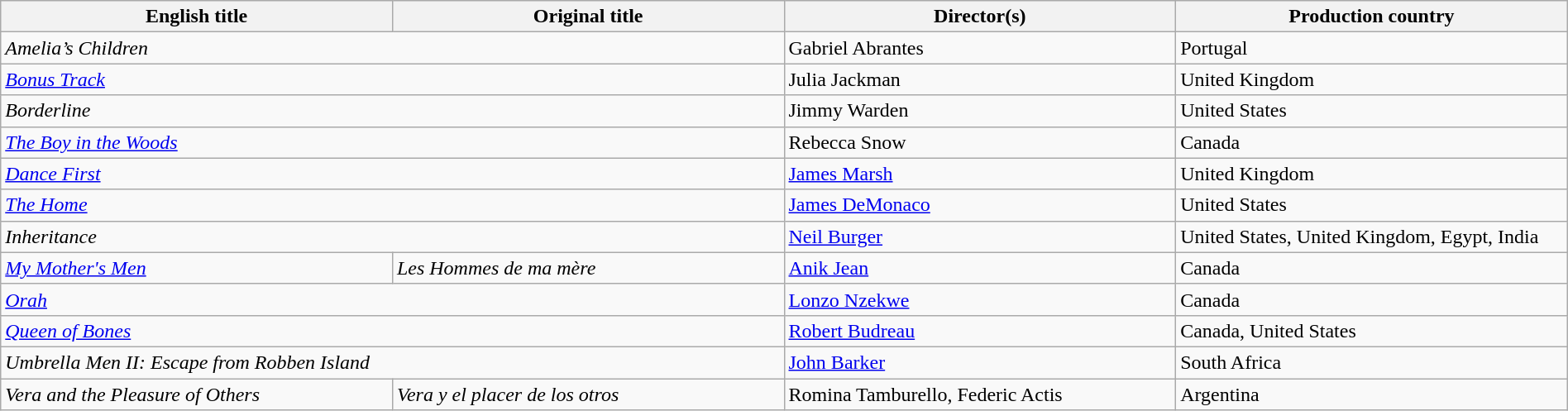<table class="sortable wikitable" width="100%" cellpadding="5">
<tr>
<th scope="col" width="20%">English title</th>
<th scope="col" width="20%">Original title</th>
<th scope="col" width="20%">Director(s)</th>
<th scope="col" width="20%">Production country</th>
</tr>
<tr>
<td colspan=2><em>Amelia’s Children</em></td>
<td>Gabriel Abrantes</td>
<td>Portugal</td>
</tr>
<tr>
<td colspan=2><em><a href='#'>Bonus Track</a></em></td>
<td>Julia Jackman</td>
<td>United Kingdom</td>
</tr>
<tr>
<td colspan=2><em>Borderline</em></td>
<td>Jimmy Warden</td>
<td>United States</td>
</tr>
<tr>
<td colspan=2><em><a href='#'>The Boy in the Woods</a></em></td>
<td>Rebecca Snow</td>
<td>Canada</td>
</tr>
<tr>
<td colspan=2><em><a href='#'>Dance First</a></em></td>
<td><a href='#'>James Marsh</a></td>
<td>United Kingdom</td>
</tr>
<tr>
<td colspan=2><em><a href='#'>The Home</a></em></td>
<td><a href='#'>James DeMonaco</a></td>
<td>United States</td>
</tr>
<tr>
<td colspan=2><em>Inheritance</em></td>
<td><a href='#'>Neil Burger</a></td>
<td>United States, United Kingdom, Egypt, India</td>
</tr>
<tr>
<td><em><a href='#'>My Mother's Men</a></em></td>
<td><em>Les Hommes de ma mère</em></td>
<td><a href='#'>Anik Jean</a></td>
<td>Canada</td>
</tr>
<tr>
<td colspan=2><em><a href='#'>Orah</a></em></td>
<td><a href='#'>Lonzo Nzekwe</a></td>
<td>Canada</td>
</tr>
<tr>
<td colspan=2><em><a href='#'>Queen of Bones</a></em></td>
<td><a href='#'>Robert Budreau</a></td>
<td>Canada, United States</td>
</tr>
<tr>
<td colspan=2><em>Umbrella Men II: Escape from Robben Island</em></td>
<td><a href='#'>John Barker</a></td>
<td>South Africa</td>
</tr>
<tr>
<td><em>Vera and the Pleasure of Others</em></td>
<td><em>Vera y el placer de los otros</em></td>
<td>Romina Tamburello, Federic Actis</td>
<td>Argentina</td>
</tr>
</table>
